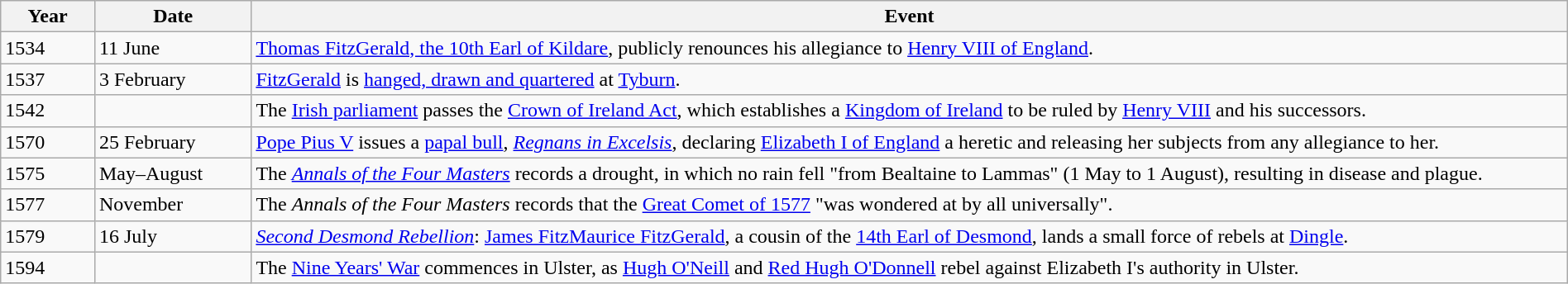<table class="wikitable" width="100%">
<tr>
<th style="width:6%">Year</th>
<th style="width:10%">Date</th>
<th>Event</th>
</tr>
<tr>
<td>1534</td>
<td>11 June</td>
<td><a href='#'>Thomas FitzGerald, the 10th Earl of Kildare</a>, publicly renounces his allegiance to <a href='#'>Henry VIII of England</a>.</td>
</tr>
<tr>
<td>1537</td>
<td>3 February</td>
<td><a href='#'>FitzGerald</a> is <a href='#'>hanged, drawn and quartered</a> at <a href='#'>Tyburn</a>.</td>
</tr>
<tr>
<td>1542</td>
<td></td>
<td>The <a href='#'>Irish parliament</a> passes the <a href='#'>Crown of Ireland Act</a>, which establishes a <a href='#'>Kingdom of Ireland</a> to be ruled by <a href='#'>Henry VIII</a> and his successors.</td>
</tr>
<tr>
<td>1570</td>
<td>25 February</td>
<td><a href='#'>Pope Pius V</a> issues a <a href='#'>papal bull</a>, <em><a href='#'>Regnans in Excelsis</a></em>, declaring <a href='#'>Elizabeth I of England</a> a heretic and releasing her subjects from any allegiance to her.</td>
</tr>
<tr>
<td>1575</td>
<td>May–August</td>
<td>The <em><a href='#'>Annals of the Four Masters</a></em> records a drought, in which no rain fell "from Bealtaine to Lammas" (1 May to 1 August), resulting in disease and plague.</td>
</tr>
<tr>
<td>1577</td>
<td>November</td>
<td>The <em>Annals of the Four Masters</em> records that the <a href='#'>Great Comet of 1577</a> "was wondered at by all universally".</td>
</tr>
<tr>
<td>1579</td>
<td>16 July</td>
<td><em><a href='#'>Second Desmond Rebellion</a></em>: <a href='#'>James FitzMaurice FitzGerald</a>, a cousin of the <a href='#'>14th Earl of Desmond</a>, lands a small force of rebels at <a href='#'>Dingle</a>.</td>
</tr>
<tr>
<td>1594</td>
<td></td>
<td>The <a href='#'>Nine Years' War</a> commences in Ulster, as <a href='#'>Hugh O'Neill</a> and <a href='#'>Red Hugh O'Donnell</a> rebel against Elizabeth I's authority in Ulster.</td>
</tr>
</table>
